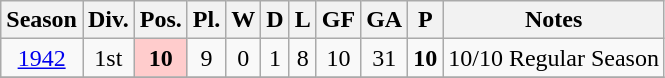<table class="wikitable sortable">
<tr>
<th>Season</th>
<th>Div.</th>
<th>Pos.</th>
<th>Pl.</th>
<th>W</th>
<th>D</th>
<th>L</th>
<th>GF</th>
<th>GA</th>
<th>P</th>
<th>Notes</th>
</tr>
<tr>
<td align=center><a href='#'>1942</a></td>
<td align=center>1st</td>
<td align=center bgcolor=#ffcccc><strong>10</strong></td>
<td align=center>9</td>
<td align=center>0</td>
<td align=center>1</td>
<td align=center>8</td>
<td align=center>10</td>
<td align=center>31</td>
<td align=center><strong>10</strong></td>
<td>10/10 Regular Season</td>
</tr>
<tr>
</tr>
</table>
